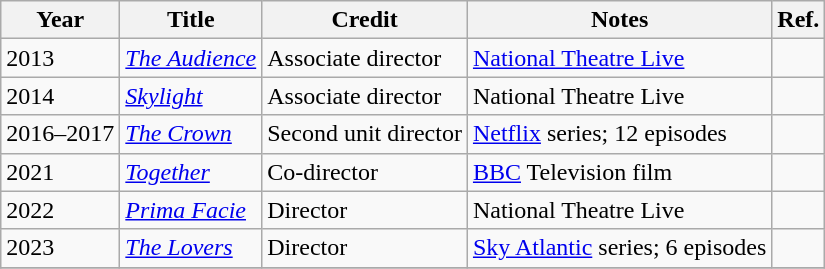<table class="wikitable">
<tr>
<th>Year</th>
<th>Title</th>
<th>Credit</th>
<th>Notes</th>
<th>Ref.</th>
</tr>
<tr>
<td>2013</td>
<td><em><a href='#'>The Audience</a></em></td>
<td>Associate director</td>
<td><a href='#'>National Theatre Live</a></td>
<td></td>
</tr>
<tr>
<td>2014</td>
<td><em><a href='#'>Skylight</a></em></td>
<td>Associate director</td>
<td>National Theatre Live</td>
<td></td>
</tr>
<tr>
<td>2016–2017</td>
<td><em><a href='#'>The Crown</a></em></td>
<td>Second unit director</td>
<td><a href='#'>Netflix</a> series; 12 episodes</td>
<td></td>
</tr>
<tr>
<td>2021</td>
<td><em><a href='#'>Together</a></em></td>
<td>Co-director</td>
<td><a href='#'>BBC</a> Television film</td>
<td></td>
</tr>
<tr>
<td>2022</td>
<td><em><a href='#'>Prima Facie</a></em></td>
<td>Director</td>
<td>National Theatre Live</td>
<td></td>
</tr>
<tr>
<td>2023</td>
<td><em><a href='#'>The Lovers</a></em></td>
<td>Director</td>
<td><a href='#'>Sky Atlantic</a> series; 6 episodes</td>
<td></td>
</tr>
<tr>
</tr>
</table>
